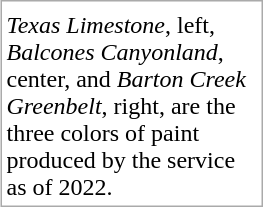<table style="float:right; width:175px; border: 1px solid #AAAAAA; margin: 2px;">
<tr>
<td></td>
<td></td>
<td></td>
</tr>
<tr>
<td colspan="3"><em>Texas Limestone</em>, left, <em>Balcones Canyonland</em>, center, and <em>Barton Creek Greenbelt</em>, right, are the three colors of paint produced by the service as of 2022.</td>
</tr>
</table>
